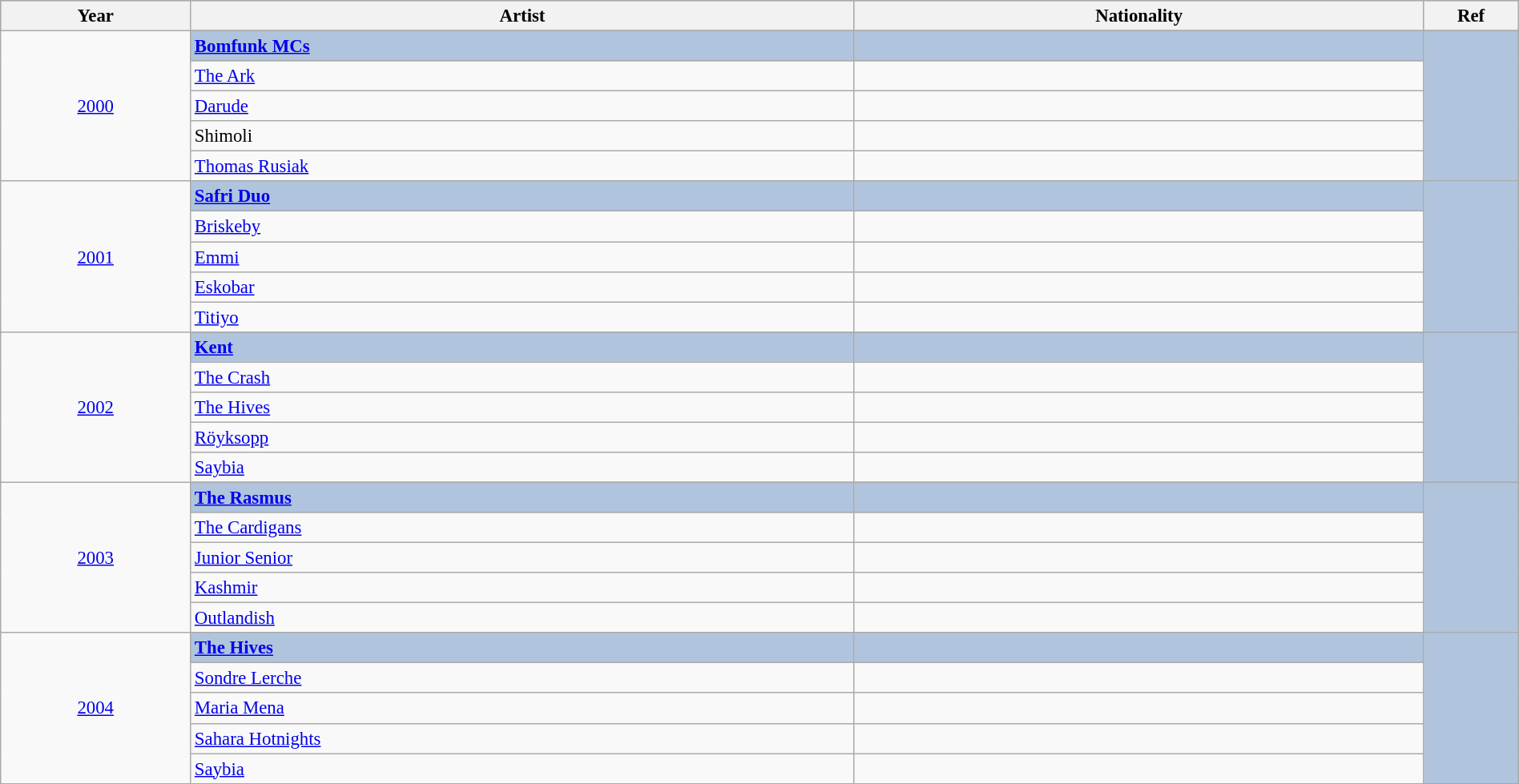<table class="wikitable sortable plainrowheaders" style="font-size:95%; width:100%;">
<tr style="background:#bebebe;">
<th style="width:10%;">Year</th>
<th style="width:35%;">Artist</th>
<th style="width:30%;">Nationality</th>
<th style="width:5%;">Ref</th>
</tr>
<tr>
<td rowspan="6" align="center"><a href='#'>2000</a></td>
</tr>
<tr style="background:#B0C4DE">
<td><strong><a href='#'>Bomfunk MCs</a></strong></td>
<td><strong></strong></td>
<td rowspan="6" align="center"></td>
</tr>
<tr>
<td><a href='#'>The Ark</a></td>
<td></td>
</tr>
<tr>
<td><a href='#'>Darude</a></td>
<td></td>
</tr>
<tr>
<td>Shimoli</td>
<td></td>
</tr>
<tr>
<td><a href='#'>Thomas Rusiak</a></td>
<td></td>
</tr>
<tr>
<td rowspan="6" align="center"><a href='#'>2001</a></td>
</tr>
<tr style="background:#B0C4DE">
<td><strong><a href='#'>Safri Duo</a></strong></td>
<td><strong></strong></td>
<td rowspan="6" align="center"></td>
</tr>
<tr>
<td><a href='#'>Briskeby</a></td>
<td></td>
</tr>
<tr>
<td><a href='#'>Emmi</a></td>
<td></td>
</tr>
<tr>
<td><a href='#'>Eskobar</a></td>
<td></td>
</tr>
<tr>
<td><a href='#'>Titiyo</a></td>
<td></td>
</tr>
<tr>
<td rowspan="6" align="center"><a href='#'>2002</a></td>
</tr>
<tr style="background:#B0C4DE">
<td><strong><a href='#'>Kent</a></strong></td>
<td><strong></strong></td>
<td rowspan="6" align="center"></td>
</tr>
<tr>
<td><a href='#'>The Crash</a></td>
<td></td>
</tr>
<tr>
<td><a href='#'>The Hives</a></td>
<td></td>
</tr>
<tr>
<td><a href='#'>Röyksopp</a></td>
<td></td>
</tr>
<tr>
<td><a href='#'>Saybia</a></td>
<td></td>
</tr>
<tr>
<td rowspan="6" align="center"><a href='#'>2003</a></td>
</tr>
<tr style="background:#B0C4DE">
<td><strong><a href='#'>The Rasmus</a></strong></td>
<td><strong></strong></td>
<td rowspan="6" align="center"></td>
</tr>
<tr>
<td><a href='#'>The Cardigans</a></td>
<td></td>
</tr>
<tr>
<td><a href='#'>Junior Senior</a></td>
<td></td>
</tr>
<tr>
<td><a href='#'>Kashmir</a></td>
<td></td>
</tr>
<tr>
<td><a href='#'>Outlandish</a></td>
<td></td>
</tr>
<tr>
<td rowspan="6" align="center"><a href='#'>2004</a></td>
</tr>
<tr style="background:#B0C4DE">
<td><strong><a href='#'>The Hives</a></strong></td>
<td><strong></strong></td>
<td rowspan="6" align="center"></td>
</tr>
<tr>
<td><a href='#'>Sondre Lerche</a></td>
<td></td>
</tr>
<tr>
<td><a href='#'>Maria Mena</a></td>
<td></td>
</tr>
<tr>
<td><a href='#'>Sahara Hotnights</a></td>
<td></td>
</tr>
<tr>
<td><a href='#'>Saybia</a></td>
<td></td>
</tr>
</table>
